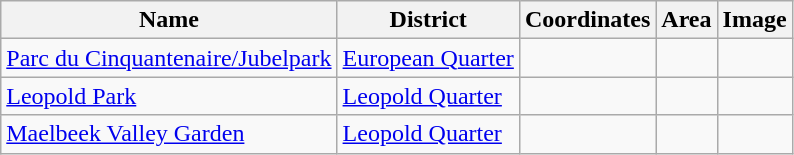<table class="wikitable sortable">
<tr>
<th>Name</th>
<th>District</th>
<th>Coordinates</th>
<th>Area</th>
<th>Image</th>
</tr>
<tr>
<td><a href='#'>Parc du Cinquantenaire/Jubelpark</a></td>
<td><a href='#'>European Quarter</a></td>
<td></td>
<td></td>
<td></td>
</tr>
<tr>
<td><a href='#'>Leopold Park</a></td>
<td><a href='#'>Leopold Quarter</a></td>
<td></td>
<td></td>
<td></td>
</tr>
<tr>
<td><a href='#'>Maelbeek Valley Garden</a></td>
<td><a href='#'>Leopold Quarter</a></td>
<td></td>
<td></td>
<td></td>
</tr>
</table>
